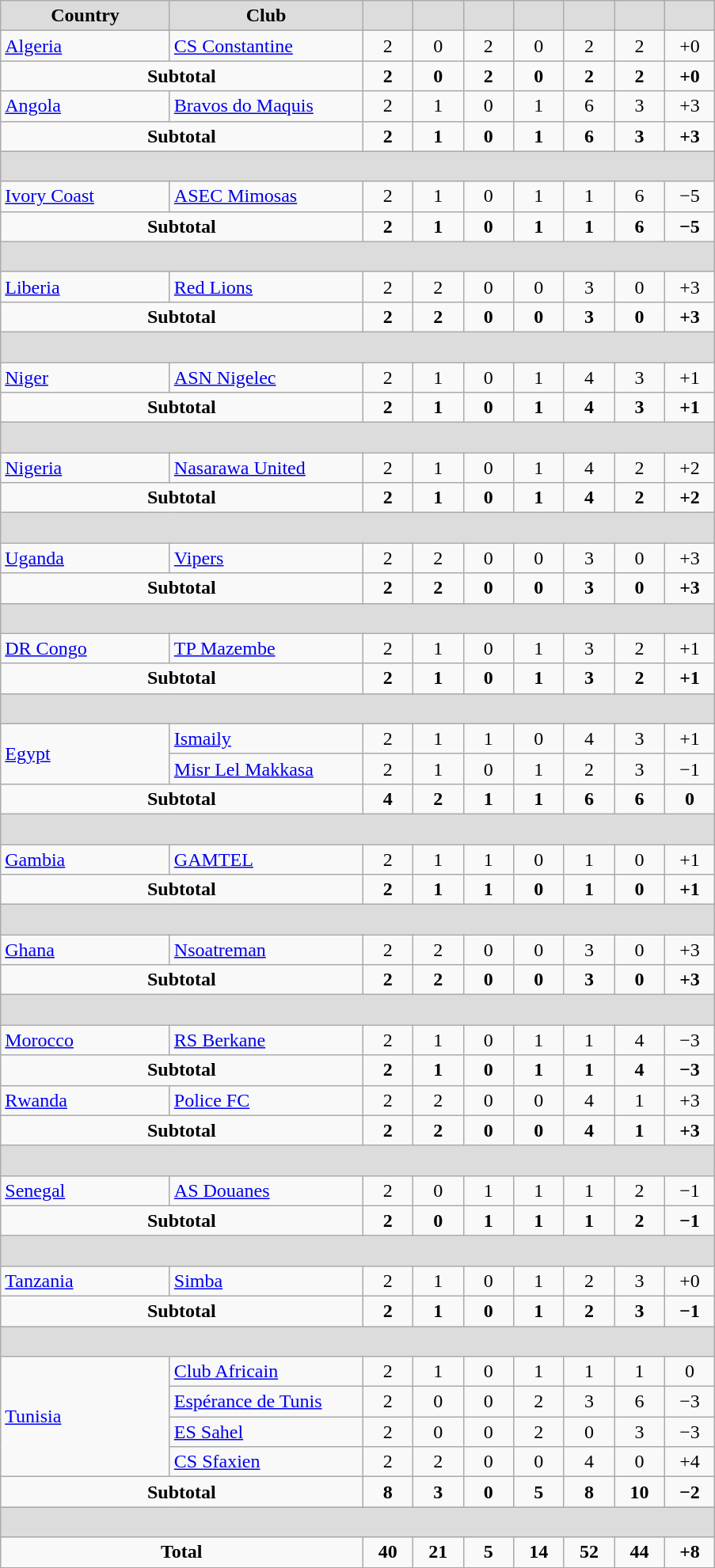<table class="wikitable" style="text-align: center;">
<tr>
<th width="135" style="background:#DCDCDC">Country</th>
<th width="155" style="background:#DCDCDC">Club</th>
<th width="35" style="background:#DCDCDC"></th>
<th width="35" style="background:#DCDCDC"></th>
<th width="35" style="background:#DCDCDC"></th>
<th width="35" style="background:#DCDCDC"></th>
<th width="35" style="background:#DCDCDC"></th>
<th width="35" style="background:#DCDCDC"></th>
<th width="35" style="background:#DCDCDC"></th>
</tr>
<tr>
<td align=left> <a href='#'>Algeria</a></td>
<td align=left><a href='#'>CS Constantine</a></td>
<td>2</td>
<td>0</td>
<td>2</td>
<td>0</td>
<td>2</td>
<td>2</td>
<td>+0</td>
</tr>
<tr>
<td colspan=2 align-"center"><strong>Subtotal</strong></td>
<td><strong>2</strong></td>
<td><strong>0</strong></td>
<td><strong>2</strong></td>
<td><strong>0</strong></td>
<td><strong>2</strong></td>
<td><strong>2</strong></td>
<td><strong>+0</strong></td>
</tr>
<tr>
<td align=left> <a href='#'>Angola</a></td>
<td align=left><a href='#'>Bravos do Maquis</a></td>
<td>2</td>
<td>1</td>
<td>0</td>
<td>1</td>
<td>6</td>
<td>3</td>
<td>+3</td>
</tr>
<tr>
<td colspan=2 align-"center"><strong>Subtotal</strong></td>
<td><strong>2</strong></td>
<td><strong>1</strong></td>
<td><strong>0</strong></td>
<td><strong>1</strong></td>
<td><strong>6</strong></td>
<td><strong>3</strong></td>
<td><strong>+3</strong></td>
</tr>
<tr>
<th colspan=9 height="18" style="background:#DCDCDC"></th>
</tr>
<tr>
<td align=left> <a href='#'>Ivory Coast</a></td>
<td align=left><a href='#'>ASEC Mimosas</a></td>
<td>2</td>
<td>1</td>
<td>0</td>
<td>1</td>
<td>1</td>
<td>6</td>
<td>−5</td>
</tr>
<tr>
<td colspan=2 align-"center"><strong>Subtotal</strong></td>
<td><strong>2</strong></td>
<td><strong>1</strong></td>
<td><strong>0</strong></td>
<td><strong>1</strong></td>
<td><strong>1</strong></td>
<td><strong>6</strong></td>
<td><strong>−5</strong></td>
</tr>
<tr>
<th colspan=9 height="18" style="background:#DCDCDC"></th>
</tr>
<tr>
<td align=left> <a href='#'>Liberia</a></td>
<td align=left><a href='#'>Red Lions</a></td>
<td>2</td>
<td>2</td>
<td>0</td>
<td>0</td>
<td>3</td>
<td>0</td>
<td>+3</td>
</tr>
<tr>
<td colspan=2 align-"center"><strong>Subtotal</strong></td>
<td><strong>2</strong></td>
<td><strong>2</strong></td>
<td><strong>0</strong></td>
<td><strong>0</strong></td>
<td><strong>3</strong></td>
<td><strong>0</strong></td>
<td><strong>+3</strong></td>
</tr>
<tr>
<th colspan=9 height="18" style="background:#DCDCDC"></th>
</tr>
<tr>
<td align=left> <a href='#'>Niger</a></td>
<td align=left><a href='#'>ASN Nigelec</a></td>
<td>2</td>
<td>1</td>
<td>0</td>
<td>1</td>
<td>4</td>
<td>3</td>
<td>+1</td>
</tr>
<tr>
<td colspan=2 align-"center"><strong>Subtotal</strong></td>
<td><strong>2</strong></td>
<td><strong>1</strong></td>
<td><strong>0</strong></td>
<td><strong>1</strong></td>
<td><strong>4</strong></td>
<td><strong>3</strong></td>
<td><strong>+1</strong></td>
</tr>
<tr>
<th colspan=9 height="18" style="background:#DCDCDC"></th>
</tr>
<tr>
<td align=left> <a href='#'>Nigeria</a></td>
<td align=left><a href='#'>Nasarawa United</a></td>
<td>2</td>
<td>1</td>
<td>0</td>
<td>1</td>
<td>4</td>
<td>2</td>
<td>+2</td>
</tr>
<tr>
<td colspan=2 align-"center"><strong>Subtotal</strong></td>
<td><strong>2</strong></td>
<td><strong>1</strong></td>
<td><strong>0</strong></td>
<td><strong>1</strong></td>
<td><strong>4</strong></td>
<td><strong>2</strong></td>
<td><strong>+2</strong></td>
</tr>
<tr>
<th colspan=9 height="18" style="background:#DCDCDC"></th>
</tr>
<tr>
<td align=left> <a href='#'>Uganda</a></td>
<td align=left><a href='#'>Vipers</a></td>
<td>2</td>
<td>2</td>
<td>0</td>
<td>0</td>
<td>3</td>
<td>0</td>
<td>+3</td>
</tr>
<tr>
<td colspan=2 align-"center"><strong>Subtotal</strong></td>
<td><strong>2</strong></td>
<td><strong>2</strong></td>
<td><strong>0</strong></td>
<td><strong>0</strong></td>
<td><strong>3</strong></td>
<td><strong>0</strong></td>
<td><strong>+3</strong></td>
</tr>
<tr>
<th colspan=9 height="18" style="background:#DCDCDC"></th>
</tr>
<tr>
<td align=left> <a href='#'>DR Congo</a></td>
<td align=left><a href='#'>TP Mazembe</a></td>
<td>2</td>
<td>1</td>
<td>0</td>
<td>1</td>
<td>3</td>
<td>2</td>
<td>+1</td>
</tr>
<tr>
<td colspan=2 align-"center"><strong>Subtotal</strong></td>
<td><strong>2</strong></td>
<td><strong>1</strong></td>
<td><strong>0</strong></td>
<td><strong>1</strong></td>
<td><strong>3</strong></td>
<td><strong>2</strong></td>
<td><strong>+1</strong></td>
</tr>
<tr>
<th colspan=9 height="18" style="background:#DCDCDC"></th>
</tr>
<tr>
<td rowspan=2 align=left> <a href='#'>Egypt</a></td>
<td align=left><a href='#'>Ismaily</a></td>
<td>2</td>
<td>1</td>
<td>1</td>
<td>0</td>
<td>4</td>
<td>3</td>
<td>+1</td>
</tr>
<tr>
<td align=left><a href='#'>Misr Lel Makkasa</a></td>
<td>2</td>
<td>1</td>
<td>0</td>
<td>1</td>
<td>2</td>
<td>3</td>
<td>−1</td>
</tr>
<tr>
<td colspan=2 align-"center"><strong>Subtotal</strong></td>
<td><strong>4</strong></td>
<td><strong>2</strong></td>
<td><strong>1</strong></td>
<td><strong>1</strong></td>
<td><strong>6</strong></td>
<td><strong>6</strong></td>
<td><strong>0</strong></td>
</tr>
<tr>
<th colspan=9 height="18" style="background:#DCDCDC"></th>
</tr>
<tr>
<td align=left> <a href='#'>Gambia</a></td>
<td align=left><a href='#'>GAMTEL</a></td>
<td>2</td>
<td>1</td>
<td>1</td>
<td>0</td>
<td>1</td>
<td>0</td>
<td>+1</td>
</tr>
<tr>
<td colspan=2 align-"center"><strong>Subtotal</strong></td>
<td><strong>2</strong></td>
<td><strong>1</strong></td>
<td><strong>1</strong></td>
<td><strong>0</strong></td>
<td><strong>1</strong></td>
<td><strong>0</strong></td>
<td><strong>+1</strong></td>
</tr>
<tr>
<th colspan=9 height="18" style="background:#DCDCDC"></th>
</tr>
<tr>
<td align=left> <a href='#'>Ghana</a></td>
<td align=left><a href='#'>Nsoatreman</a></td>
<td>2</td>
<td>2</td>
<td>0</td>
<td>0</td>
<td>3</td>
<td>0</td>
<td>+3</td>
</tr>
<tr>
<td colspan=2 align-"center"><strong>Subtotal</strong></td>
<td><strong>2</strong></td>
<td><strong>2</strong></td>
<td><strong>0</strong></td>
<td><strong>0</strong></td>
<td><strong>3</strong></td>
<td><strong>0</strong></td>
<td><strong>+3</strong></td>
</tr>
<tr>
<th colspan=9 height="18" style="background:#DCDCDC"></th>
</tr>
<tr>
<td align=left> <a href='#'>Morocco</a></td>
<td align=left><a href='#'>RS Berkane</a></td>
<td>2</td>
<td>1</td>
<td>0</td>
<td>1</td>
<td>1</td>
<td>4</td>
<td>−3</td>
</tr>
<tr>
<td colspan=2 align-"center"><strong>Subtotal</strong></td>
<td><strong>2</strong></td>
<td><strong>1</strong></td>
<td><strong>0</strong></td>
<td><strong>1</strong></td>
<td><strong>1</strong></td>
<td><strong>4</strong></td>
<td><strong>−3</strong></td>
</tr>
<tr>
<td align=left> <a href='#'>Rwanda</a></td>
<td align=left><a href='#'>Police FC</a></td>
<td>2</td>
<td>2</td>
<td>0</td>
<td>0</td>
<td>4</td>
<td>1</td>
<td>+3</td>
</tr>
<tr>
<td colspan=2 align-"center"><strong>Subtotal</strong></td>
<td><strong>2</strong></td>
<td><strong>2</strong></td>
<td><strong>0</strong></td>
<td><strong>0</strong></td>
<td><strong>4</strong></td>
<td><strong>1</strong></td>
<td><strong>+3</strong></td>
</tr>
<tr>
<th colspan=9 height="18" style="background:#DCDCDC"></th>
</tr>
<tr>
<td align=left> <a href='#'>Senegal</a></td>
<td align=left><a href='#'>AS Douanes</a></td>
<td>2</td>
<td>0</td>
<td>1</td>
<td>1</td>
<td>1</td>
<td>2</td>
<td>−1</td>
</tr>
<tr>
<td colspan=2 align-"center"><strong>Subtotal</strong></td>
<td><strong>2</strong></td>
<td><strong>0</strong></td>
<td><strong>1</strong></td>
<td><strong>1</strong></td>
<td><strong>1</strong></td>
<td><strong>2</strong></td>
<td><strong>−1</strong></td>
</tr>
<tr>
<th colspan=9 height="18" style="background:#DCDCDC"></th>
</tr>
<tr>
<td align=left> <a href='#'>Tanzania</a></td>
<td align=left><a href='#'>Simba</a></td>
<td>2</td>
<td>1</td>
<td>0</td>
<td>1</td>
<td>2</td>
<td>3</td>
<td>+0</td>
</tr>
<tr>
<td colspan=2 align-"center"><strong>Subtotal</strong></td>
<td><strong>2</strong></td>
<td><strong>1</strong></td>
<td><strong>0</strong></td>
<td><strong>1</strong></td>
<td><strong>2</strong></td>
<td><strong>3</strong></td>
<td><strong>−1</strong></td>
</tr>
<tr>
<th colspan=9 height="18" style="background:#DCDCDC"></th>
</tr>
<tr>
<td rowspan=4 align=left> <a href='#'>Tunisia</a></td>
<td align=left><a href='#'>Club Africain</a></td>
<td>2</td>
<td>1</td>
<td>0</td>
<td>1</td>
<td>1</td>
<td>1</td>
<td>0</td>
</tr>
<tr>
<td align=left><a href='#'>Espérance de Tunis</a></td>
<td>2</td>
<td>0</td>
<td>0</td>
<td>2</td>
<td>3</td>
<td>6</td>
<td>−3</td>
</tr>
<tr>
<td align=left><a href='#'>ES Sahel</a></td>
<td>2</td>
<td>0</td>
<td>0</td>
<td>2</td>
<td>0</td>
<td>3</td>
<td>−3</td>
</tr>
<tr>
<td align=left><a href='#'>CS Sfaxien</a></td>
<td>2</td>
<td>2</td>
<td>0</td>
<td>0</td>
<td>4</td>
<td>0</td>
<td>+4</td>
</tr>
<tr>
<td colspan=2 align-"center"><strong>Subtotal</strong></td>
<td><strong>8</strong></td>
<td><strong>3</strong></td>
<td><strong>0</strong></td>
<td><strong>5</strong></td>
<td><strong>8</strong></td>
<td><strong>10</strong></td>
<td><strong>−2</strong></td>
</tr>
<tr>
<th colspan=9 height="18" style="background:#DCDCDC"></th>
</tr>
<tr>
<td colspan=2 align-"center"><strong>Total</strong></td>
<td><strong>40</strong></td>
<td><strong>21</strong></td>
<td><strong>5</strong></td>
<td><strong>14</strong></td>
<td><strong>52</strong></td>
<td><strong>44</strong></td>
<td><strong>+8</strong></td>
</tr>
<tr>
</tr>
</table>
